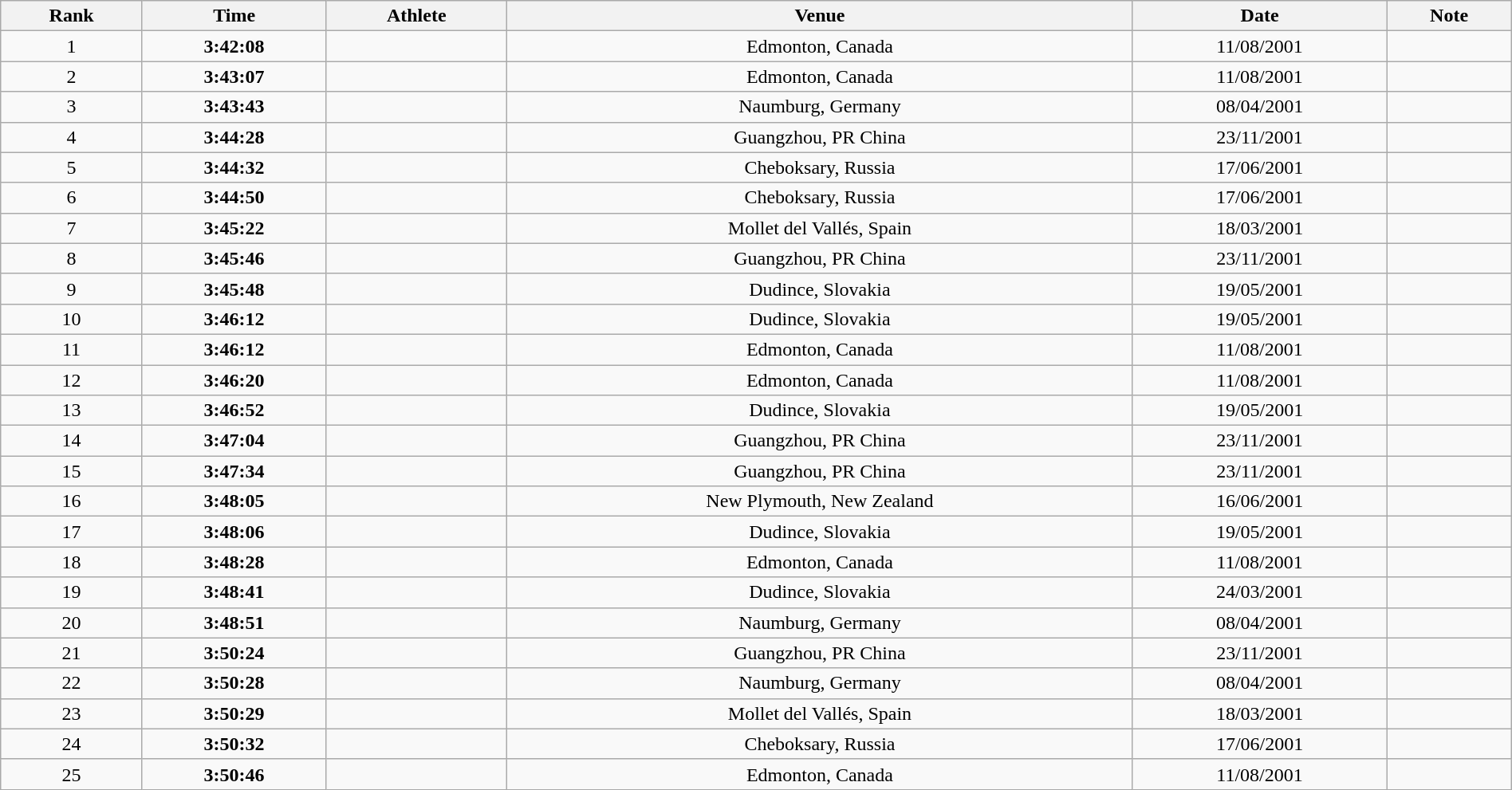<table class="wikitable" style="text-align:center; width:100%">
<tr>
<th>Rank</th>
<th>Time</th>
<th>Athlete</th>
<th>Venue</th>
<th>Date</th>
<th>Note</th>
</tr>
<tr>
<td>1</td>
<td><strong>3:42:08</strong></td>
<td align=left></td>
<td>Edmonton, Canada</td>
<td>11/08/2001</td>
<td></td>
</tr>
<tr>
<td>2</td>
<td><strong>3:43:07</strong></td>
<td align=left></td>
<td>Edmonton, Canada</td>
<td>11/08/2001</td>
<td></td>
</tr>
<tr>
<td>3</td>
<td><strong>3:43:43</strong></td>
<td align=left></td>
<td>Naumburg, Germany</td>
<td>08/04/2001</td>
<td></td>
</tr>
<tr>
<td>4</td>
<td><strong>3:44:28</strong></td>
<td align=left></td>
<td>Guangzhou, PR China</td>
<td>23/11/2001</td>
<td></td>
</tr>
<tr>
<td>5</td>
<td><strong>3:44:32</strong></td>
<td align=left></td>
<td>Cheboksary, Russia</td>
<td>17/06/2001</td>
<td></td>
</tr>
<tr>
<td>6</td>
<td><strong>3:44:50</strong></td>
<td align=left></td>
<td>Cheboksary, Russia</td>
<td>17/06/2001</td>
<td></td>
</tr>
<tr>
<td>7</td>
<td><strong>3:45:22</strong></td>
<td align=left></td>
<td>Mollet del Vallés, Spain</td>
<td>18/03/2001</td>
<td></td>
</tr>
<tr>
<td>8</td>
<td><strong>3:45:46</strong></td>
<td align=left></td>
<td>Guangzhou, PR China</td>
<td>23/11/2001</td>
<td></td>
</tr>
<tr>
<td>9</td>
<td><strong>3:45:48</strong></td>
<td align=left></td>
<td>Dudince, Slovakia</td>
<td>19/05/2001</td>
<td></td>
</tr>
<tr>
<td>10</td>
<td><strong>3:46:12</strong></td>
<td align=left></td>
<td>Dudince, Slovakia</td>
<td>19/05/2001</td>
<td></td>
</tr>
<tr>
<td>11</td>
<td><strong>3:46:12</strong></td>
<td align=left></td>
<td>Edmonton, Canada</td>
<td>11/08/2001</td>
<td></td>
</tr>
<tr>
<td>12</td>
<td><strong>3:46:20</strong></td>
<td align=left></td>
<td>Edmonton, Canada</td>
<td>11/08/2001</td>
<td></td>
</tr>
<tr>
<td>13</td>
<td><strong>3:46:52</strong></td>
<td align=left></td>
<td>Dudince, Slovakia</td>
<td>19/05/2001</td>
<td></td>
</tr>
<tr>
<td>14</td>
<td><strong>3:47:04</strong></td>
<td align=left></td>
<td>Guangzhou, PR China</td>
<td>23/11/2001</td>
<td></td>
</tr>
<tr>
<td>15</td>
<td><strong>3:47:34</strong></td>
<td align=left></td>
<td>Guangzhou, PR China</td>
<td>23/11/2001</td>
<td></td>
</tr>
<tr>
<td>16</td>
<td><strong>3:48:05</strong></td>
<td align=left></td>
<td>New Plymouth, New Zealand</td>
<td>16/06/2001</td>
<td></td>
</tr>
<tr>
<td>17</td>
<td><strong>3:48:06</strong></td>
<td align=left></td>
<td>Dudince, Slovakia</td>
<td>19/05/2001</td>
<td></td>
</tr>
<tr>
<td>18</td>
<td><strong>3:48:28</strong></td>
<td align=left></td>
<td>Edmonton, Canada</td>
<td>11/08/2001</td>
<td></td>
</tr>
<tr>
<td>19</td>
<td><strong>3:48:41</strong></td>
<td align=left></td>
<td>Dudince, Slovakia</td>
<td>24/03/2001</td>
<td></td>
</tr>
<tr>
<td>20</td>
<td><strong>3:48:51</strong></td>
<td align=left></td>
<td>Naumburg, Germany</td>
<td>08/04/2001</td>
<td></td>
</tr>
<tr>
<td>21</td>
<td><strong>3:50:24</strong></td>
<td align=left></td>
<td>Guangzhou, PR China</td>
<td>23/11/2001</td>
<td></td>
</tr>
<tr>
<td>22</td>
<td><strong>3:50:28</strong></td>
<td align=left></td>
<td>Naumburg, Germany</td>
<td>08/04/2001</td>
<td></td>
</tr>
<tr>
<td>23</td>
<td><strong>3:50:29</strong></td>
<td align=left></td>
<td>Mollet del Vallés, Spain</td>
<td>18/03/2001</td>
<td></td>
</tr>
<tr>
<td>24</td>
<td><strong>3:50:32</strong></td>
<td align=left></td>
<td>Cheboksary, Russia</td>
<td>17/06/2001</td>
<td></td>
</tr>
<tr>
<td>25</td>
<td><strong>3:50:46</strong></td>
<td align=left></td>
<td>Edmonton, Canada</td>
<td>11/08/2001</td>
<td></td>
</tr>
</table>
